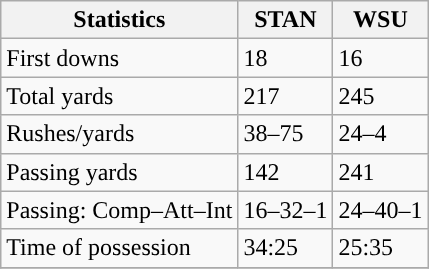<table class="wikitable" style="float: left;">
<tr>
<th>Statistics</th>
<th>STAN</th>
<th>WSU</th>
</tr>
<tr>
<td>First downs</td>
<td>18</td>
<td>16</td>
</tr>
<tr>
<td>Total yards</td>
<td>217</td>
<td>245</td>
</tr>
<tr>
<td>Rushes/yards</td>
<td>38–75</td>
<td>24–4</td>
</tr>
<tr>
<td>Passing yards</td>
<td>142</td>
<td>241</td>
</tr>
<tr>
<td>Passing: Comp–Att–Int</td>
<td>16–32–1</td>
<td>24–40–1</td>
</tr>
<tr>
<td>Time of possession</td>
<td>34:25</td>
<td>25:35</td>
</tr>
<tr>
</tr>
</table>
